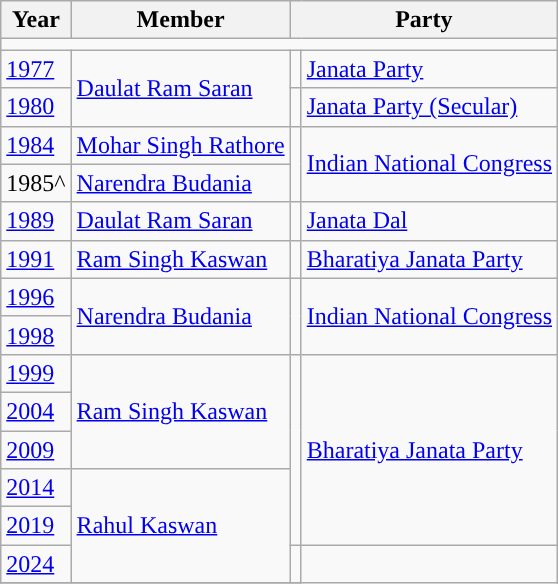<table class="wikitable">
<tr>
<th>Year</th>
<th>Member</th>
<th colspan="2">Party</th>
</tr>
<tr>
<td colspan="4"></td>
</tr>
<tr>
<td><a href='#'>1977</a></td>
<td rowspan="2"><a href='#'>Daulat Ram Saran</a></td>
<td style="background-color: "></td>
<td><a href='#'>Janata Party</a></td>
</tr>
<tr>
<td><a href='#'>1980</a></td>
<td style="background-color: "></td>
<td><a href='#'>Janata Party (Secular)</a></td>
</tr>
<tr>
<td><a href='#'>1984</a></td>
<td><a href='#'>Mohar Singh Rathore</a></td>
<td rowspan="2" style="background-color: "></td>
<td rowspan="2"><a href='#'>Indian National Congress</a></td>
</tr>
<tr>
<td>1985^</td>
<td><a href='#'>Narendra Budania</a></td>
</tr>
<tr>
<td><a href='#'>1989</a></td>
<td><a href='#'>Daulat Ram Saran</a></td>
<td style="background-color: "></td>
<td><a href='#'>Janata Dal</a></td>
</tr>
<tr>
<td><a href='#'>1991</a></td>
<td><a href='#'>Ram Singh Kaswan</a></td>
<td style="background-color: "></td>
<td><a href='#'>Bharatiya Janata Party</a></td>
</tr>
<tr>
<td><a href='#'>1996</a></td>
<td rowspan="2"><a href='#'>Narendra Budania</a></td>
<td rowspan="2" style="background-color: "></td>
<td rowspan="2"><a href='#'>Indian National Congress</a></td>
</tr>
<tr>
<td><a href='#'>1998</a></td>
</tr>
<tr>
<td><a href='#'>1999</a></td>
<td rowspan="3"><a href='#'>Ram Singh Kaswan</a></td>
<td rowspan="5" style="background-color: "></td>
<td rowspan="5"><a href='#'>Bharatiya Janata Party</a></td>
</tr>
<tr>
<td><a href='#'>2004</a></td>
</tr>
<tr>
<td><a href='#'>2009</a></td>
</tr>
<tr>
<td><a href='#'>2014</a></td>
<td rowspan="3"><a href='#'>Rahul Kaswan</a></td>
</tr>
<tr>
<td><a href='#'>2019</a></td>
</tr>
<tr>
<td><a href='#'>2024</a></td>
<td></td>
</tr>
<tr>
</tr>
</table>
